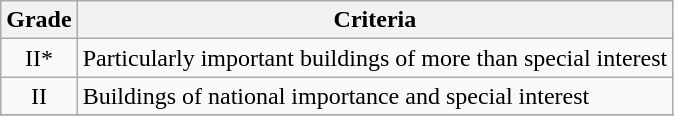<table class="wikitable" border="1">
<tr>
<th>Grade</th>
<th>Criteria</th>
</tr>
<tr>
<td align="center" >II*</td>
<td>Particularly important buildings of more than special interest</td>
</tr>
<tr>
<td align="center" >II</td>
<td>Buildings of national importance and special interest</td>
</tr>
<tr>
</tr>
</table>
